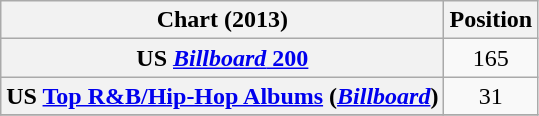<table class="wikitable plainrowheaders sortable" style="text-align:center;">
<tr>
<th>Chart (2013)</th>
<th>Position</th>
</tr>
<tr>
<th scope="row">US <a href='#'><em>Billboard</em> 200</a></th>
<td style="text-align:center;">165</td>
</tr>
<tr>
<th scope="row">US <a href='#'>Top R&B/Hip-Hop Albums</a> (<em><a href='#'>Billboard</a></em>)</th>
<td style="text-align:center;">31</td>
</tr>
<tr>
</tr>
</table>
